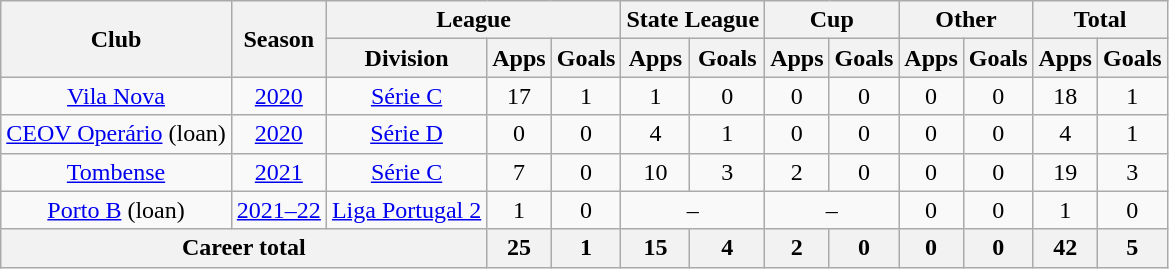<table class="wikitable" style="text-align: center">
<tr>
<th rowspan="2">Club</th>
<th rowspan="2">Season</th>
<th colspan="3">League</th>
<th colspan="2">State League</th>
<th colspan="2">Cup</th>
<th colspan="2">Other</th>
<th colspan="2">Total</th>
</tr>
<tr>
<th>Division</th>
<th>Apps</th>
<th>Goals</th>
<th>Apps</th>
<th>Goals</th>
<th>Apps</th>
<th>Goals</th>
<th>Apps</th>
<th>Goals</th>
<th>Apps</th>
<th>Goals</th>
</tr>
<tr>
<td><a href='#'>Vila Nova</a></td>
<td><a href='#'>2020</a></td>
<td><a href='#'>Série C</a></td>
<td>17</td>
<td>1</td>
<td>1</td>
<td>0</td>
<td>0</td>
<td>0</td>
<td>0</td>
<td>0</td>
<td>18</td>
<td>1</td>
</tr>
<tr>
<td><a href='#'>CEOV Operário</a> (loan)</td>
<td><a href='#'>2020</a></td>
<td><a href='#'>Série D</a></td>
<td>0</td>
<td>0</td>
<td>4</td>
<td>1</td>
<td>0</td>
<td>0</td>
<td>0</td>
<td>0</td>
<td>4</td>
<td>1</td>
</tr>
<tr>
<td><a href='#'>Tombense</a></td>
<td><a href='#'>2021</a></td>
<td><a href='#'>Série C</a></td>
<td>7</td>
<td>0</td>
<td>10</td>
<td>3</td>
<td>2</td>
<td>0</td>
<td>0</td>
<td>0</td>
<td>19</td>
<td>3</td>
</tr>
<tr>
<td><a href='#'>Porto B</a> (loan)</td>
<td><a href='#'>2021–22</a></td>
<td><a href='#'>Liga Portugal 2</a></td>
<td>1</td>
<td>0</td>
<td colspan="2">–</td>
<td colspan="2">–</td>
<td>0</td>
<td>0</td>
<td>1</td>
<td>0</td>
</tr>
<tr>
<th colspan="3"><strong>Career total</strong></th>
<th>25</th>
<th>1</th>
<th>15</th>
<th>4</th>
<th>2</th>
<th>0</th>
<th>0</th>
<th>0</th>
<th>42</th>
<th>5</th>
</tr>
</table>
